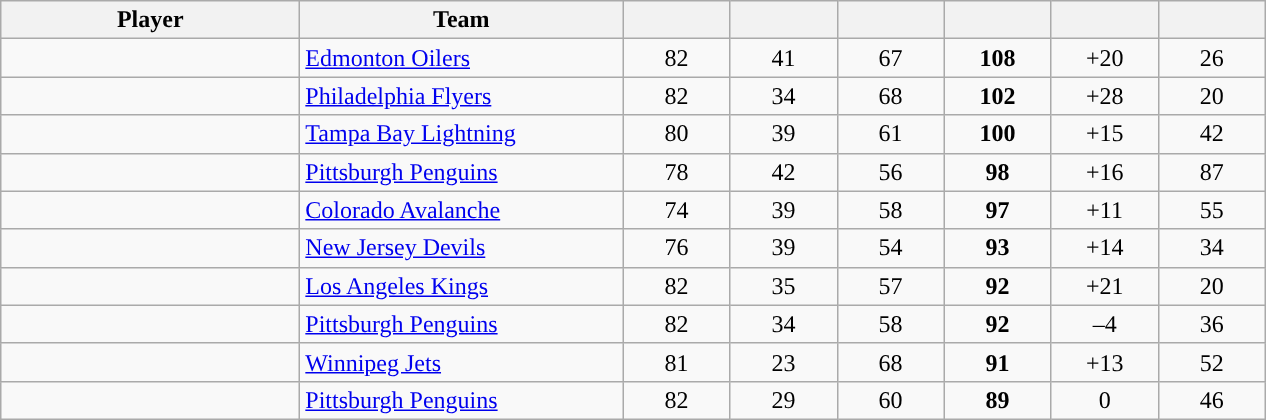<table class="wikitable sortable">
<tr>
<th style="width: 12em;">Player</th>
<th style="width: 13em;">Team</th>
<th style="width: 4em;"></th>
<th style="width: 4em;"></th>
<th style="width: 4em;"></th>
<th style="width: 4em;"></th>
<th data-sort-type="number" style="width: 4em;"></th>
<th style="width: 4em;"></th>
</tr>
<tr style="text-align:center;">
<td style="text-align:left;"></td>
<td style="text-align:left;"><a href='#'>Edmonton Oilers</a></td>
<td>82</td>
<td>41</td>
<td>67</td>
<td><strong>108</strong></td>
<td>+20</td>
<td>26</td>
</tr>
<tr style="text-align:center;">
<td style="text-align:left;"></td>
<td style="text-align:left;"><a href='#'>Philadelphia Flyers</a></td>
<td>82</td>
<td>34</td>
<td>68</td>
<td><strong>102</strong></td>
<td>+28</td>
<td>20</td>
</tr>
<tr style="text-align:center;">
<td style="text-align:left;"></td>
<td style="text-align:left;"><a href='#'>Tampa Bay Lightning</a></td>
<td>80</td>
<td>39</td>
<td>61</td>
<td><strong>100</strong></td>
<td>+15</td>
<td>42</td>
</tr>
<tr style="text-align:center;">
<td style="text-align:left;"></td>
<td style="text-align:left;"><a href='#'>Pittsburgh Penguins</a></td>
<td>78</td>
<td>42</td>
<td>56</td>
<td><strong>98</strong></td>
<td>+16</td>
<td>87</td>
</tr>
<tr style="text-align:center;">
<td style="text-align:left;"></td>
<td style="text-align:left;"><a href='#'>Colorado Avalanche</a></td>
<td>74</td>
<td>39</td>
<td>58</td>
<td><strong>97</strong></td>
<td>+11</td>
<td>55</td>
</tr>
<tr style="text-align:center;">
<td style="text-align:left;"></td>
<td style="text-align:left;"><a href='#'>New Jersey Devils</a></td>
<td>76</td>
<td>39</td>
<td>54</td>
<td><strong>93</strong></td>
<td>+14</td>
<td>34</td>
</tr>
<tr style="text-align:center;">
<td style="text-align:left;"></td>
<td style="text-align:left;"><a href='#'>Los Angeles Kings</a></td>
<td>82</td>
<td>35</td>
<td>57</td>
<td><strong>92</strong></td>
<td>+21</td>
<td>20</td>
</tr>
<tr style="text-align:center;">
<td style="text-align:left;"></td>
<td style="text-align:left;"><a href='#'>Pittsburgh Penguins</a></td>
<td>82</td>
<td>34</td>
<td>58</td>
<td><strong>92</strong></td>
<td>–4</td>
<td>36</td>
</tr>
<tr style="text-align:center;">
<td style="text-align:left;"></td>
<td style="text-align:left;"><a href='#'>Winnipeg Jets</a></td>
<td>81</td>
<td>23</td>
<td>68</td>
<td><strong>91</strong></td>
<td>+13</td>
<td>52</td>
</tr>
<tr style="text-align:center;">
<td style="text-align:left;"></td>
<td style="text-align:left;"><a href='#'>Pittsburgh Penguins</a></td>
<td>82</td>
<td>29</td>
<td>60</td>
<td><strong>89</strong></td>
<td>0</td>
<td>46</td>
</tr>
</table>
